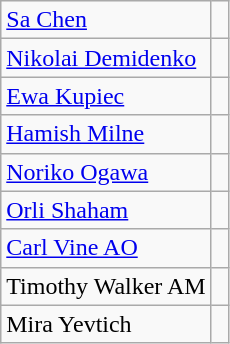<table class="wikitable">
<tr>
<td><a href='#'>Sa Chen</a></td>
<td></td>
</tr>
<tr>
<td><a href='#'>Nikolai Demidenko</a></td>
<td> </td>
</tr>
<tr>
<td><a href='#'>Ewa Kupiec</a></td>
<td></td>
</tr>
<tr>
<td><a href='#'>Hamish Milne</a></td>
<td></td>
</tr>
<tr>
<td><a href='#'>Noriko Ogawa</a></td>
<td></td>
</tr>
<tr>
<td><a href='#'>Orli Shaham</a></td>
<td></td>
</tr>
<tr>
<td><a href='#'>Carl Vine AO</a></td>
<td></td>
</tr>
<tr>
<td>Timothy Walker AM</td>
<td></td>
</tr>
<tr>
<td>Mira Yevtich</td>
<td>  </td>
</tr>
</table>
